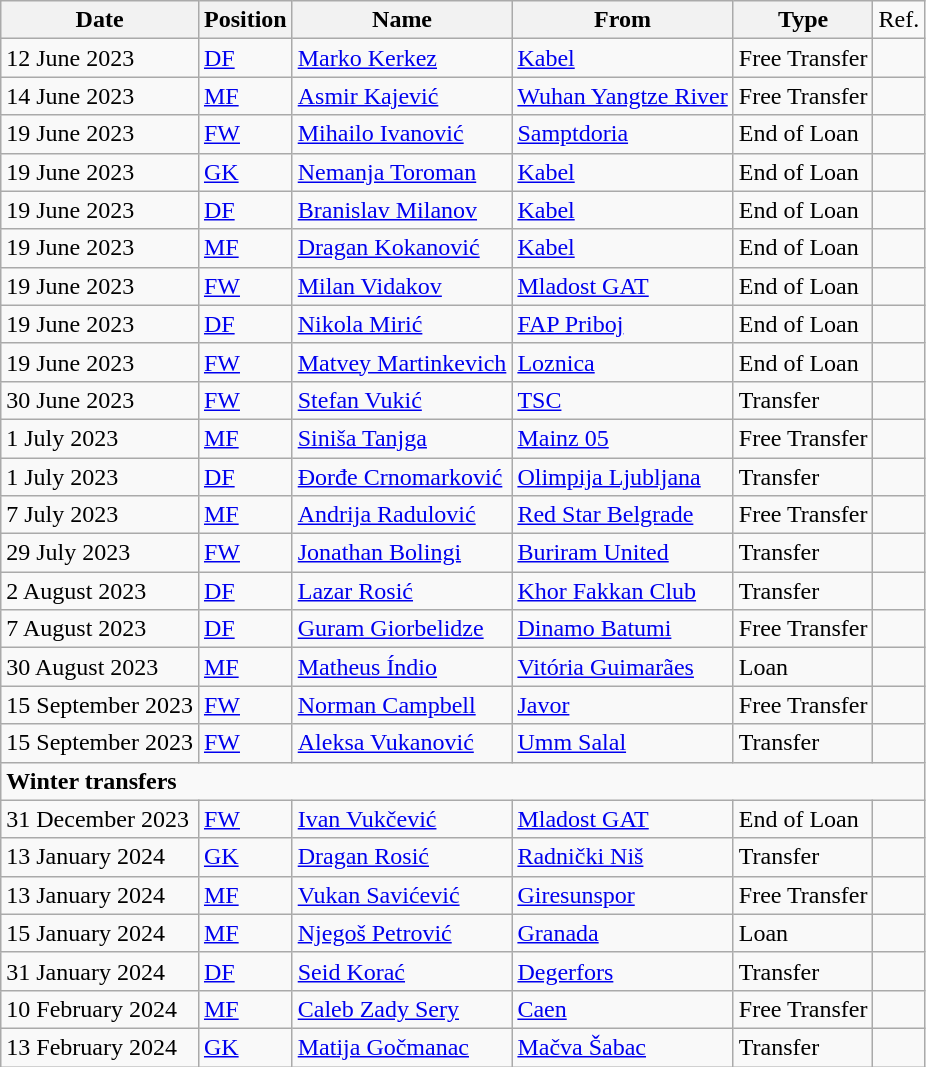<table class="wikitable">
<tr>
<th>Date</th>
<th>Position</th>
<th>Name</th>
<th>From</th>
<th>Type</th>
<td>Ref.</td>
</tr>
<tr>
<td>12 June 2023</td>
<td><a href='#'>DF</a></td>
<td><a href='#'>Marko Kerkez</a></td>
<td> <a href='#'>Kabel</a></td>
<td>Free Transfer</td>
<td></td>
</tr>
<tr>
<td>14 June 2023</td>
<td><a href='#'>MF</a></td>
<td> <a href='#'>Asmir Kajević</a></td>
<td> <a href='#'>Wuhan Yangtze River</a></td>
<td>Free Transfer</td>
<td></td>
</tr>
<tr>
<td>19 June 2023</td>
<td><a href='#'>FW</a></td>
<td> <a href='#'>Mihailo Ivanović</a></td>
<td> <a href='#'>Samptdoria</a></td>
<td>End of Loan</td>
<td></td>
</tr>
<tr>
<td>19 June 2023</td>
<td><a href='#'>GK</a></td>
<td> <a href='#'>Nemanja Toroman</a></td>
<td> <a href='#'>Kabel</a></td>
<td>End of Loan</td>
<td></td>
</tr>
<tr>
<td>19 June 2023</td>
<td><a href='#'>DF</a></td>
<td> <a href='#'>Branislav Milanov</a></td>
<td> <a href='#'>Kabel</a></td>
<td>End of Loan</td>
<td></td>
</tr>
<tr>
<td>19 June 2023</td>
<td><a href='#'><abbr>MF</abbr></a></td>
<td> <a href='#'>Dragan Kokanović</a></td>
<td> <a href='#'>Kabel</a></td>
<td>End of Loan</td>
<td></td>
</tr>
<tr>
<td>19 June 2023</td>
<td><a href='#'>FW</a></td>
<td> <a href='#'>Milan Vidakov</a></td>
<td> <a href='#'>Mladost GAT</a></td>
<td>End of Loan</td>
<td></td>
</tr>
<tr>
<td>19 June 2023</td>
<td><a href='#'>DF</a></td>
<td> <a href='#'>Nikola Mirić</a></td>
<td> <a href='#'>FAP Priboj</a></td>
<td>End of Loan</td>
<td></td>
</tr>
<tr>
<td>19 June 2023</td>
<td><a href='#'>FW</a></td>
<td> <a href='#'>Matvey Martinkevich</a></td>
<td> <a href='#'>Loznica</a></td>
<td>End of Loan</td>
<td></td>
</tr>
<tr>
<td>30 June 2023</td>
<td><a href='#'>FW</a></td>
<td> <a href='#'>Stefan Vukić</a></td>
<td> <a href='#'>TSC</a></td>
<td>Transfer</td>
<td></td>
</tr>
<tr>
<td>1 July 2023</td>
<td><a href='#'>MF</a></td>
<td> <a href='#'>Siniša Tanjga</a></td>
<td> <a href='#'>Mainz 05</a></td>
<td>Free Transfer</td>
<td></td>
</tr>
<tr>
<td>1 July 2023</td>
<td><a href='#'>DF</a></td>
<td> <a href='#'>Đorđe Crnomarković</a></td>
<td> <a href='#'>Olimpija Ljubljana</a></td>
<td>Transfer</td>
<td></td>
</tr>
<tr>
<td>7 July 2023</td>
<td><a href='#'>MF</a></td>
<td> <a href='#'>Andrija Radulović</a></td>
<td> <a href='#'>Red Star Belgrade</a></td>
<td>Free Transfer</td>
<td></td>
</tr>
<tr>
<td>29 July 2023</td>
<td><a href='#'>FW</a></td>
<td> <a href='#'>Jonathan Bolingi</a></td>
<td> <a href='#'>Buriram United</a></td>
<td>Transfer</td>
<td></td>
</tr>
<tr>
<td>2 August 2023</td>
<td><a href='#'>DF</a></td>
<td> <a href='#'>Lazar Rosić</a></td>
<td> <a href='#'>Khor Fakkan Club</a></td>
<td>Transfer</td>
<td></td>
</tr>
<tr>
<td>7 August 2023</td>
<td><a href='#'>DF</a></td>
<td> <a href='#'>Guram Giorbelidze</a></td>
<td> <a href='#'>Dinamo Batumi</a></td>
<td>Free Transfer</td>
<td></td>
</tr>
<tr>
<td>30 August 2023</td>
<td><a href='#'>MF</a></td>
<td> <a href='#'>Matheus Índio</a></td>
<td> <a href='#'>Vitória Guimarães</a></td>
<td>Loan</td>
<td></td>
</tr>
<tr>
<td>15 September 2023</td>
<td><a href='#'>FW</a></td>
<td> <a href='#'>Norman Campbell</a></td>
<td> <a href='#'>Javor</a></td>
<td>Free Transfer</td>
<td></td>
</tr>
<tr>
<td>15 September 2023</td>
<td><a href='#'>FW</a></td>
<td> <a href='#'>Aleksa Vukanović</a></td>
<td> <a href='#'>Umm Salal</a></td>
<td>Transfer</td>
<td></td>
</tr>
<tr>
<td colspan="6"><strong>Winter transfers</strong></td>
</tr>
<tr>
<td>31 December 2023</td>
<td><a href='#'>FW</a></td>
<td> <a href='#'>Ivan Vukčević</a></td>
<td> <a href='#'>Mladost GAT</a></td>
<td>End of Loan</td>
<td></td>
</tr>
<tr>
<td>13 January 2024</td>
<td><a href='#'>GK</a></td>
<td> <a href='#'>Dragan Rosić</a></td>
<td> <a href='#'>Radnički Niš</a></td>
<td>Transfer</td>
<td></td>
</tr>
<tr>
<td>13 January 2024</td>
<td><a href='#'>MF</a></td>
<td> <a href='#'>Vukan Savićević</a></td>
<td> <a href='#'>Giresunspor</a></td>
<td>Free Transfer</td>
<td></td>
</tr>
<tr>
<td>15 January 2024</td>
<td><a href='#'>MF</a></td>
<td> <a href='#'>Njegoš Petrović</a></td>
<td> <a href='#'>Granada</a></td>
<td>Loan</td>
<td></td>
</tr>
<tr>
<td>31 January 2024</td>
<td><a href='#'>DF</a></td>
<td> <a href='#'>Seid Korać</a></td>
<td> <a href='#'>Degerfors</a></td>
<td>Transfer</td>
<td></td>
</tr>
<tr>
<td>10 February 2024</td>
<td><a href='#'>MF</a></td>
<td> <a href='#'>Caleb Zady Sery</a></td>
<td> <a href='#'>Caen</a></td>
<td>Free Transfer</td>
<td></td>
</tr>
<tr>
<td>13 February 2024</td>
<td><a href='#'>GK</a></td>
<td> <a href='#'>Matija Gočmanac</a></td>
<td> <a href='#'>Mačva Šabac</a></td>
<td>Transfer</td>
<td></td>
</tr>
</table>
